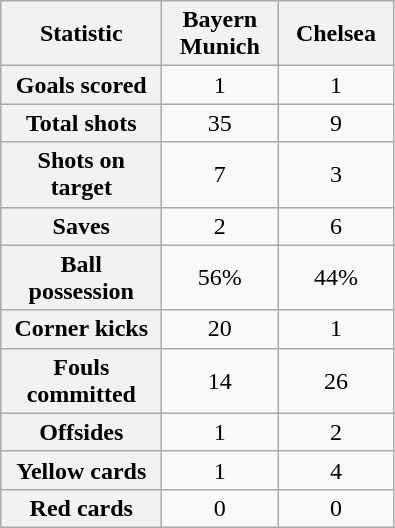<table class="wikitable plainrowheaders" style="text-align:center">
<tr>
<th scope="col" style="width:100px">Statistic</th>
<th scope="col" style="width:70px">Bayern Munich</th>
<th scope="col" style="width:70px">Chelsea</th>
</tr>
<tr>
<th scope=row>Goals scored</th>
<td>1</td>
<td>1</td>
</tr>
<tr>
<th scope=row>Total shots</th>
<td>35</td>
<td>9</td>
</tr>
<tr>
<th scope=row>Shots on target</th>
<td>7</td>
<td>3</td>
</tr>
<tr>
<th scope=row>Saves</th>
<td>2</td>
<td>6</td>
</tr>
<tr>
<th scope=row>Ball possession</th>
<td>56%</td>
<td>44%</td>
</tr>
<tr>
<th scope=row>Corner kicks</th>
<td>20</td>
<td>1</td>
</tr>
<tr>
<th scope=row>Fouls committed</th>
<td>14</td>
<td>26</td>
</tr>
<tr>
<th scope=row>Offsides</th>
<td>1</td>
<td>2</td>
</tr>
<tr>
<th scope=row>Yellow cards</th>
<td>1</td>
<td>4</td>
</tr>
<tr>
<th scope=row>Red cards</th>
<td>0</td>
<td>0</td>
</tr>
</table>
